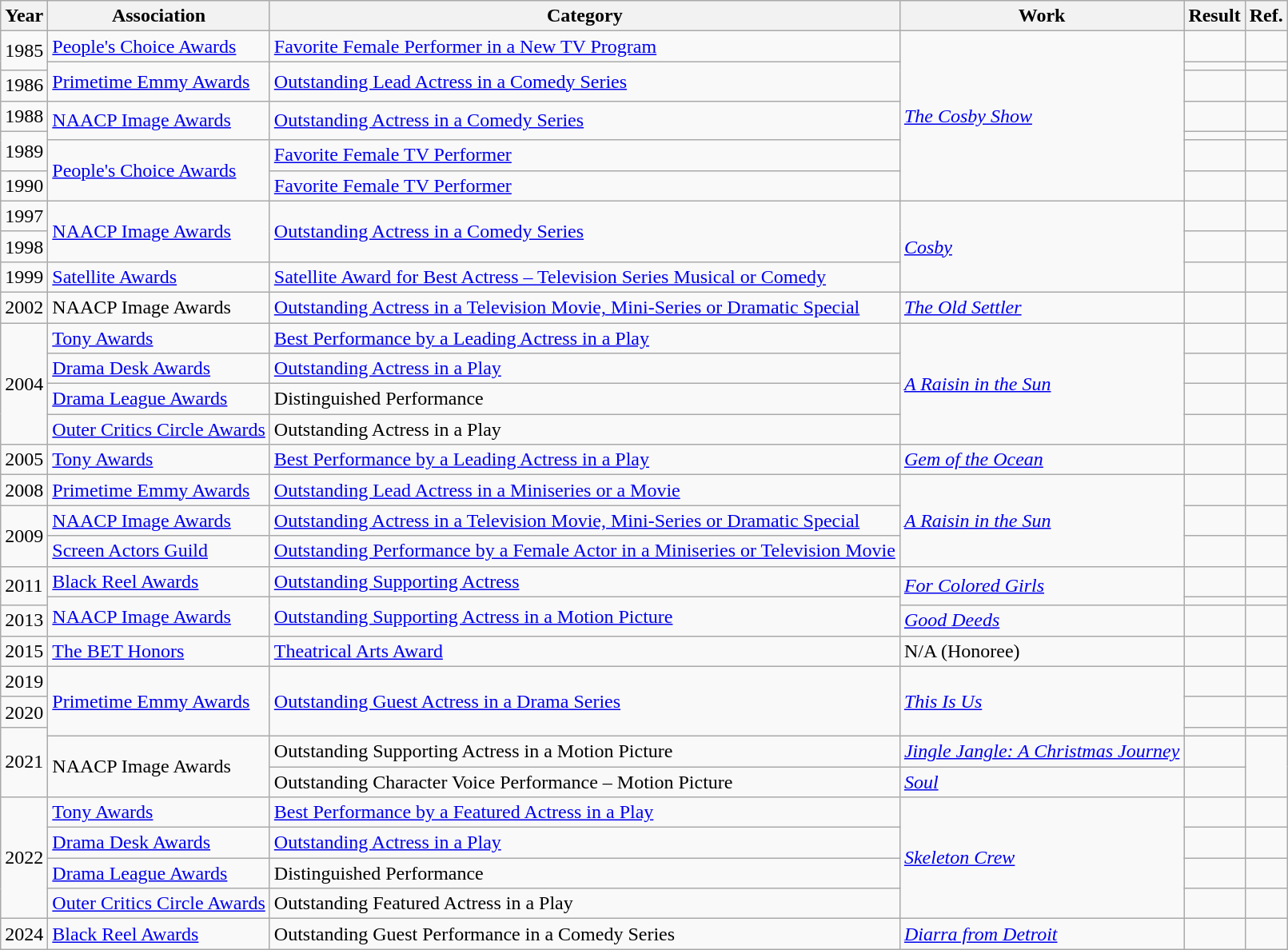<table class="wikitable sortable">
<tr>
<th>Year</th>
<th>Association</th>
<th>Category</th>
<th>Work</th>
<th>Result</th>
<th class="unsortable">Ref.</th>
</tr>
<tr>
<td rowspan="2">1985</td>
<td><a href='#'>People's Choice Awards</a></td>
<td><a href='#'>Favorite Female Performer in a New TV Program</a></td>
<td rowspan="7"><em><a href='#'>The Cosby Show</a></em></td>
<td></td>
<td></td>
</tr>
<tr>
<td rowspan="2"><a href='#'>Primetime Emmy Awards</a></td>
<td rowspan="2"><a href='#'>Outstanding Lead Actress in a Comedy Series</a></td>
<td></td>
<td></td>
</tr>
<tr>
<td>1986</td>
<td></td>
<td></td>
</tr>
<tr>
<td>1988</td>
<td rowspan="2"><a href='#'>NAACP Image Awards</a></td>
<td rowspan="2"><a href='#'>Outstanding Actress in a Comedy Series</a></td>
<td></td>
<td></td>
</tr>
<tr>
<td rowspan="2">1989</td>
<td></td>
<td></td>
</tr>
<tr>
<td rowspan="2"><a href='#'>People's Choice Awards</a></td>
<td><a href='#'>Favorite Female TV Performer</a></td>
<td></td>
<td></td>
</tr>
<tr>
<td>1990</td>
<td><a href='#'>Favorite Female TV Performer</a></td>
<td></td>
<td></td>
</tr>
<tr>
<td>1997</td>
<td rowspan="2"><a href='#'>NAACP Image Awards</a></td>
<td rowspan="2"><a href='#'>Outstanding Actress in a Comedy Series</a></td>
<td rowspan="3"><em><a href='#'>Cosby</a></em></td>
<td></td>
<td></td>
</tr>
<tr>
<td>1998</td>
<td></td>
<td></td>
</tr>
<tr>
<td>1999</td>
<td><a href='#'>Satellite Awards</a></td>
<td><a href='#'>Satellite Award for Best Actress – Television Series Musical or Comedy</a></td>
<td></td>
<td></td>
</tr>
<tr>
<td>2002</td>
<td>NAACP Image Awards</td>
<td><a href='#'>Outstanding Actress in a Television Movie, Mini-Series or Dramatic Special</a></td>
<td><em><a href='#'>The Old Settler</a></em></td>
<td></td>
<td></td>
</tr>
<tr>
<td rowspan="4">2004</td>
<td><a href='#'>Tony Awards</a></td>
<td><a href='#'>Best Performance by a Leading Actress in a Play</a></td>
<td rowspan="4"><em><a href='#'>A Raisin in the Sun</a></em></td>
<td></td>
<td style="text-align:center;"></td>
</tr>
<tr>
<td><a href='#'>Drama Desk Awards</a></td>
<td><a href='#'>Outstanding Actress in a Play</a></td>
<td></td>
<td></td>
</tr>
<tr>
<td><a href='#'>Drama League Awards</a></td>
<td>Distinguished Performance</td>
<td></td>
<td></td>
</tr>
<tr>
<td><a href='#'>Outer Critics Circle Awards</a></td>
<td>Outstanding Actress in a Play</td>
<td></td>
<td></td>
</tr>
<tr>
<td>2005</td>
<td><a href='#'>Tony Awards</a></td>
<td><a href='#'>Best Performance by a Leading Actress in a Play</a></td>
<td><em><a href='#'>Gem of the Ocean</a></em></td>
<td></td>
<td></td>
</tr>
<tr>
<td>2008</td>
<td><a href='#'>Primetime Emmy Awards</a></td>
<td><a href='#'>Outstanding Lead Actress in a Miniseries or a Movie</a></td>
<td rowspan="3"><em><a href='#'>A Raisin in the Sun</a></em></td>
<td></td>
<td></td>
</tr>
<tr>
<td rowspan="2">2009</td>
<td><a href='#'>NAACP Image Awards</a></td>
<td><a href='#'>Outstanding Actress in a Television Movie, Mini-Series or Dramatic Special</a></td>
<td></td>
<td></td>
</tr>
<tr>
<td><a href='#'>Screen Actors Guild</a></td>
<td><a href='#'>Outstanding Performance by a Female Actor in a Miniseries or Television Movie</a></td>
<td></td>
<td></td>
</tr>
<tr>
<td rowspan="2">2011</td>
<td><a href='#'>Black Reel Awards</a></td>
<td><a href='#'>Outstanding Supporting Actress</a></td>
<td rowspan="2"><em><a href='#'>For Colored Girls</a></em></td>
<td></td>
<td></td>
</tr>
<tr>
<td rowspan="2"><a href='#'>NAACP Image Awards</a></td>
<td rowspan="2"><a href='#'>Outstanding Supporting Actress in a Motion Picture</a></td>
<td></td>
<td></td>
</tr>
<tr>
<td>2013</td>
<td><em><a href='#'>Good Deeds</a></em></td>
<td></td>
<td></td>
</tr>
<tr>
<td>2015</td>
<td><a href='#'>The BET Honors</a></td>
<td><a href='#'>Theatrical Arts Award</a></td>
<td>N/A (Honoree)</td>
<td></td>
<td></td>
</tr>
<tr>
<td>2019</td>
<td rowspan="3"><a href='#'>Primetime Emmy Awards</a></td>
<td rowspan="3"><a href='#'>Outstanding Guest Actress in a Drama Series</a></td>
<td rowspan="3"><em><a href='#'>This Is Us</a></em></td>
<td></td>
<td></td>
</tr>
<tr>
<td>2020</td>
<td></td>
<td></td>
</tr>
<tr>
<td rowspan="3">2021</td>
<td></td>
<td></td>
</tr>
<tr>
<td rowspan="2">NAACP Image Awards</td>
<td>Outstanding Supporting Actress in a Motion Picture</td>
<td><em><a href='#'>Jingle Jangle: A Christmas Journey</a></em></td>
<td></td>
<td rowspan="2" style="text-align:center;"></td>
</tr>
<tr>
<td>Outstanding Character Voice Performance – Motion Picture</td>
<td><em><a href='#'>Soul</a></em></td>
<td></td>
</tr>
<tr>
<td rowspan="4">2022</td>
<td><a href='#'>Tony Awards</a></td>
<td><a href='#'>Best Performance by a Featured Actress in a Play</a></td>
<td rowspan="4"><em><a href='#'>Skeleton Crew</a></em></td>
<td></td>
<td style="text-align:center;"></td>
</tr>
<tr>
<td><a href='#'>Drama Desk Awards</a></td>
<td><a href='#'>Outstanding Actress in a Play</a></td>
<td></td>
<td></td>
</tr>
<tr>
<td><a href='#'>Drama League Awards</a></td>
<td>Distinguished Performance</td>
<td></td>
<td></td>
</tr>
<tr>
<td><a href='#'>Outer Critics Circle Awards</a></td>
<td>Outstanding Featured Actress in a Play</td>
<td></td>
<td></td>
</tr>
<tr>
<td>2024</td>
<td><a href='#'>Black Reel Awards</a></td>
<td>Outstanding Guest Performance in a Comedy Series</td>
<td><em><a href='#'>Diarra from Detroit</a></em></td>
<td></td>
<td></td>
</tr>
</table>
